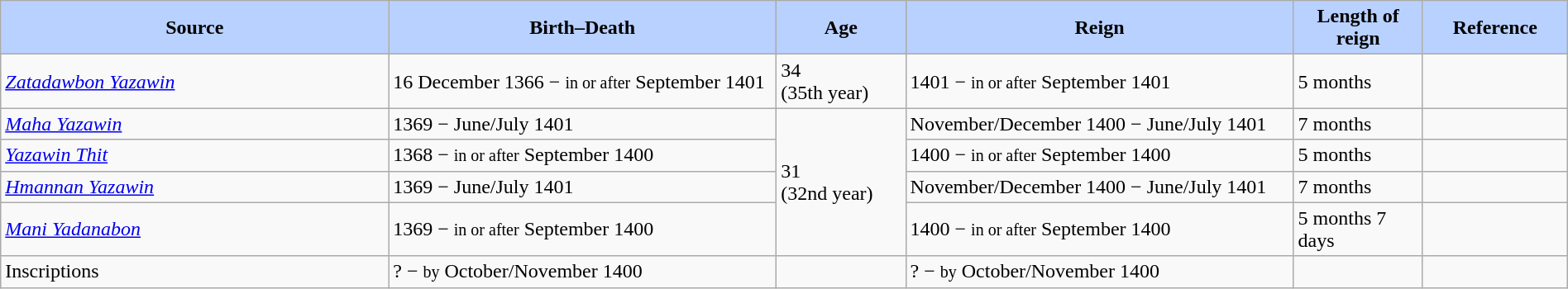<table width=100% class="wikitable">
<tr>
<th style="background-color:#B9D1FF" width=15%>Source</th>
<th style="background-color:#B9D1FF" width=15%>Birth–Death</th>
<th style="background-color:#B9D1FF" width=5%>Age</th>
<th style="background-color:#B9D1FF" width=15%>Reign</th>
<th style="background-color:#B9D1FF" width=5%>Length of reign</th>
<th style="background-color:#B9D1FF" width=5%>Reference</th>
</tr>
<tr>
<td><em><a href='#'>Zatadawbon Yazawin</a></em></td>
<td>16 December 1366 − <small>in or after</small> September 1401</td>
<td>34 <br> (35th year)</td>
<td>1401 − <small>in or after</small> September 1401</td>
<td>5 months</td>
<td></td>
</tr>
<tr>
<td><em><a href='#'>Maha Yazawin</a></em></td>
<td>1369 − June/July 1401</td>
<td rowspan="4">31 <br> (32nd year)</td>
<td>November/December 1400 − June/July 1401</td>
<td>7 months</td>
<td></td>
</tr>
<tr>
<td><em><a href='#'>Yazawin Thit</a></em></td>
<td>1368 − <small>in or after</small> September 1400</td>
<td>1400 − <small>in or after</small> September 1400</td>
<td>5 months</td>
<td></td>
</tr>
<tr>
<td><em><a href='#'>Hmannan Yazawin</a></em></td>
<td>1369 − June/July 1401</td>
<td>November/December 1400 − June/July 1401</td>
<td>7 months</td>
<td></td>
</tr>
<tr>
<td><em><a href='#'>Mani Yadanabon</a></em></td>
<td>1369 − <small>in or after</small> September 1400</td>
<td>1400 − <small>in or after</small> September 1400</td>
<td>5 months 7 days</td>
<td></td>
</tr>
<tr>
<td>Inscriptions</td>
<td>? − <small>by</small> October/November 1400</td>
<td></td>
<td>? − <small>by</small> October/November 1400</td>
<td></td>
<td></td>
</tr>
</table>
